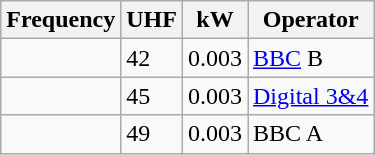<table class="wikitable sortable">
<tr>
<th>Frequency</th>
<th>UHF</th>
<th>kW</th>
<th>Operator</th>
</tr>
<tr>
<td></td>
<td>42</td>
<td>0.003</td>
<td><a href='#'>BBC</a> B</td>
</tr>
<tr>
<td></td>
<td>45</td>
<td>0.003</td>
<td><a href='#'>Digital 3&4</a></td>
</tr>
<tr>
<td></td>
<td>49</td>
<td>0.003</td>
<td>BBC A</td>
</tr>
</table>
